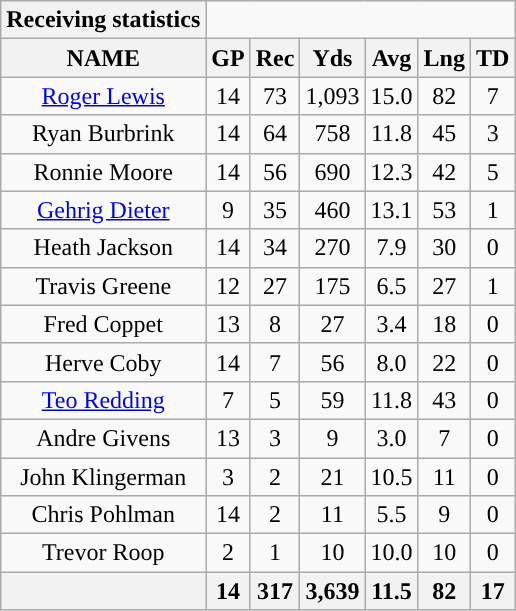<table class="wikitable" style="text-align:center;">
<tr>
<th style="text-align:center; ">Receiving statistics</th>
</tr>
<tr>
<th>NAME</th>
<th>GP</th>
<th>Rec</th>
<th>Yds</th>
<th>Avg</th>
<th>Lng</th>
<th>TD</th>
</tr>
<tr>
<td><a href='#'>Roger Lewis</a></td>
<td>14</td>
<td>73</td>
<td>1,093</td>
<td>15.0</td>
<td>82</td>
<td>7</td>
</tr>
<tr>
<td>Ryan Burbrink</td>
<td>14</td>
<td>64</td>
<td>758</td>
<td>11.8</td>
<td>45</td>
<td>3</td>
</tr>
<tr>
<td>Ronnie Moore</td>
<td>14</td>
<td>56</td>
<td>690</td>
<td>12.3</td>
<td>42</td>
<td>5</td>
</tr>
<tr>
<td><a href='#'>Gehrig Dieter</a></td>
<td>9</td>
<td>35</td>
<td>460</td>
<td>13.1</td>
<td>53</td>
<td>1</td>
</tr>
<tr>
<td>Heath Jackson</td>
<td>14</td>
<td>34</td>
<td>270</td>
<td>7.9</td>
<td>30</td>
<td>0</td>
</tr>
<tr>
<td>Travis Greene</td>
<td>12</td>
<td>27</td>
<td>175</td>
<td>6.5</td>
<td>27</td>
<td>1</td>
</tr>
<tr>
<td>Fred Coppet</td>
<td>13</td>
<td>8</td>
<td>27</td>
<td>3.4</td>
<td>18</td>
<td>0</td>
</tr>
<tr>
<td>Herve Coby</td>
<td>14</td>
<td>7</td>
<td>56</td>
<td>8.0</td>
<td>22</td>
<td>0</td>
</tr>
<tr>
<td><a href='#'>Teo Redding</a></td>
<td>7</td>
<td>5</td>
<td>59</td>
<td>11.8</td>
<td>43</td>
<td>0</td>
</tr>
<tr>
<td>Andre Givens</td>
<td>13</td>
<td>3</td>
<td>9</td>
<td>3.0</td>
<td>7</td>
<td>0</td>
</tr>
<tr>
<td>John Klingerman</td>
<td>3</td>
<td>2</td>
<td>21</td>
<td>10.5</td>
<td>11</td>
<td>0</td>
</tr>
<tr>
<td>Chris Pohlman</td>
<td>14</td>
<td>2</td>
<td>11</td>
<td>5.5</td>
<td>9</td>
<td>0</td>
</tr>
<tr>
<td>Trevor Roop</td>
<td>2</td>
<td>1</td>
<td>10</td>
<td>10.0</td>
<td>10</td>
<td>0</td>
</tr>
<tr>
<th colspan="1"></th>
<th>14</th>
<th>317</th>
<th>3,639</th>
<th>11.5</th>
<th>82</th>
<th>17</th>
</tr>
</table>
